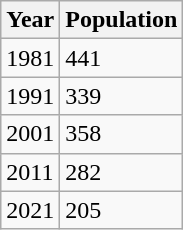<table class=wikitable>
<tr>
<th>Year</th>
<th>Population</th>
</tr>
<tr>
<td>1981</td>
<td>441</td>
</tr>
<tr>
<td>1991</td>
<td>339</td>
</tr>
<tr>
<td>2001</td>
<td>358</td>
</tr>
<tr>
<td>2011</td>
<td>282</td>
</tr>
<tr>
<td>2021</td>
<td>205</td>
</tr>
</table>
